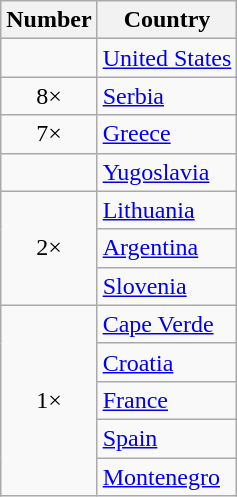<table class="wikitable sortable">
<tr>
<th>Number</th>
<th>Country</th>
</tr>
<tr>
<td></td>
<td> <a href='#'>United States</a></td>
</tr>
<tr>
<td rowspan=1 style="text-align:center;">8×</td>
<td> <a href='#'>Serbia</a></td>
</tr>
<tr>
<td rowspan=1 style="text-align:center;">7×</td>
<td> <a href='#'>Greece</a></td>
</tr>
<tr>
<td></td>
<td> <a href='#'>Yugoslavia</a></td>
</tr>
<tr>
<td rowspan=3 style="text-align:center;">2×</td>
<td> <a href='#'>Lithuania</a></td>
</tr>
<tr>
<td> <a href='#'>Argentina</a></td>
</tr>
<tr>
<td> <a href='#'>Slovenia</a></td>
</tr>
<tr>
<td rowspan=5 style="text-align:center;">1×</td>
<td> <a href='#'>Cape Verde</a></td>
</tr>
<tr>
<td> <a href='#'>Croatia</a></td>
</tr>
<tr>
<td> <a href='#'>France</a></td>
</tr>
<tr>
<td> <a href='#'>Spain</a></td>
</tr>
<tr>
<td> <a href='#'>Montenegro</a></td>
</tr>
</table>
